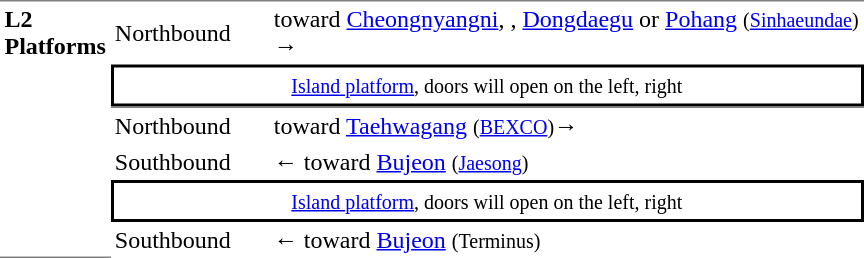<table table border=0 cellspacing=0 cellpadding=3>
<tr>
<td style="border-top:solid 1px gray;border-bottom:solid 1px gray;" width=50 rowspan=10 valign=top><strong>L2<br>Platforms</strong></td>
<td style="border-bottom:solid 0px gray;border-top:solid 1px gray;" width=100>Northbound</td>
<td style="border-bottom:solid 0px gray;border-top:solid 1px gray;" width=390>  toward <a href='#'>Cheongnyangni</a>, , <a href='#'>Dongdaegu</a> or <a href='#'>Pohang</a> <small>(<a href='#'>Sinhaeundae</a>)</small> →</td>
</tr>
<tr>
<td style="border-top:solid 2px black;border-right:solid 2px black;border-left:solid 2px black;border-bottom:solid 2px black;text-align:center;" colspan=2><small><a href='#'>Island platform</a>, doors will open on the left, right</small></td>
</tr>
<tr>
<td style="border-bottom:solid 0px gray;border-top:solid 1px gray;" width=100>Northbound</td>
<td style="border-bottom:solid 0px gray;border-top:solid 1px gray;" width=390>  toward <a href='#'>Taehwagang</a> <small>(<a href='#'>BEXCO</a>)</small>→</td>
</tr>
<tr>
<td>Southbound</td>
<td>←  toward <a href='#'>Bujeon</a> <small>(<a href='#'>Jaesong</a>)</small></td>
</tr>
<tr>
<td style="border-top:solid 2px black;border-right:solid 2px black;border-left:solid 2px black;border-bottom:solid 2px black;text-align:center;" colspan=2><small><a href='#'>Island platform</a>, doors will open on the left, right</small></td>
</tr>
<tr>
<td>Southbound</td>
<td>←  toward <a href='#'>Bujeon</a> <small>(Terminus)</small></td>
</tr>
</table>
